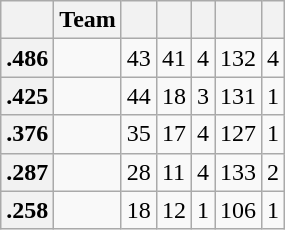<table class="wikitable sortable">
<tr>
<th></th>
<th class="unsortable">Team</th>
<th></th>
<th></th>
<th></th>
<th></th>
<th></th>
</tr>
<tr>
<th>.486</th>
<td></td>
<td>43</td>
<td>41</td>
<td>4</td>
<td>132</td>
<td>4</td>
</tr>
<tr>
<th>.425</th>
<td></td>
<td>44</td>
<td>18</td>
<td>3</td>
<td>131</td>
<td>1</td>
</tr>
<tr>
<th>.376</th>
<td></td>
<td>35</td>
<td>17</td>
<td>4</td>
<td>127</td>
<td>1</td>
</tr>
<tr>
<th>.287</th>
<td></td>
<td>28</td>
<td>11</td>
<td>4</td>
<td>133</td>
<td>2</td>
</tr>
<tr>
<th>.258</th>
<td></td>
<td>18</td>
<td>12</td>
<td>1</td>
<td>106</td>
<td>1</td>
</tr>
</table>
